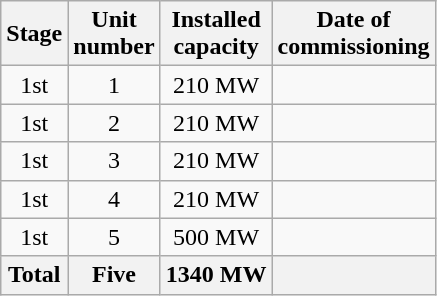<table class="sortable wikitable" style="text-align: center;">
<tr>
<th scope="col">Stage</th>
<th scope="col">Unit<br>number</th>
<th scope="col">Installed<br>capacity</th>
<th scope="col">Date of<br>commissioning</th>
</tr>
<tr>
<td>1st</td>
<td>1</td>
<td>210 MW</td>
<td></td>
</tr>
<tr>
<td>1st</td>
<td>2</td>
<td>210 MW</td>
<td></td>
</tr>
<tr>
<td>1st</td>
<td>3</td>
<td>210 MW</td>
<td></td>
</tr>
<tr>
<td>1st</td>
<td>4</td>
<td>210 MW</td>
<td></td>
</tr>
<tr>
<td>1st</td>
<td>5</td>
<td>500 MW</td>
<td></td>
</tr>
<tr>
<th scope="row">Total</th>
<th>Five</th>
<th>1340 MW</th>
<th></th>
</tr>
</table>
